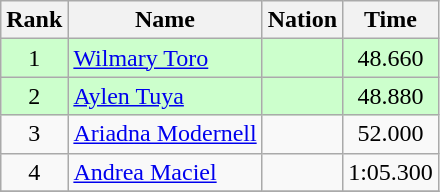<table class="wikitable" style="text-align:center">
<tr>
<th>Rank</th>
<th>Name</th>
<th>Nation</th>
<th>Time</th>
</tr>
<tr bgcolor=ccffcc>
<td>1</td>
<td align=left><a href='#'>Wilmary Toro</a></td>
<td align=left></td>
<td>48.660</td>
</tr>
<tr bgcolor=ccffcc>
<td>2</td>
<td align=left><a href='#'>Aylen Tuya</a></td>
<td align=left></td>
<td>48.880</td>
</tr>
<tr>
<td>3</td>
<td align=left><a href='#'>Ariadna Modernell</a></td>
<td align=left></td>
<td>52.000</td>
</tr>
<tr>
<td>4</td>
<td align=left><a href='#'>Andrea Maciel</a></td>
<td align=left></td>
<td>1:05.300</td>
</tr>
<tr>
</tr>
</table>
